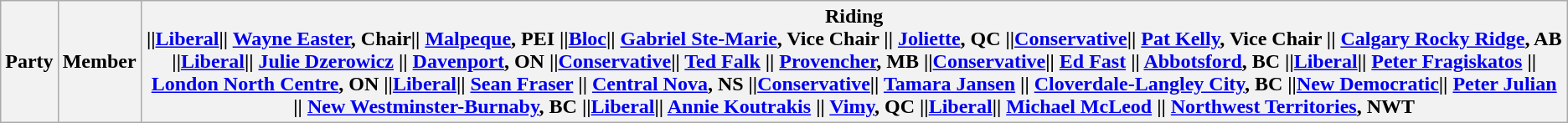<table class="wikitable sortable">
<tr>
<th colspan="2">Party</th>
<th>Member</th>
<th>Riding<br>||<a href='#'>Liberal</a>|| <a href='#'>Wayne Easter</a>, Chair|| <a href='#'>Malpeque</a>, PEI
||<a href='#'>Bloc</a>|| <a href='#'>Gabriel Ste-Marie</a>, Vice Chair || <a href='#'>Joliette</a>, QC
||<a href='#'>Conservative</a>|| <a href='#'>Pat Kelly</a>, Vice Chair || <a href='#'>Calgary Rocky Ridge</a>, AB
||<a href='#'>Liberal</a>|| <a href='#'>Julie Dzerowicz</a> || <a href='#'>Davenport</a>, ON
||<a href='#'>Conservative</a>|| <a href='#'>Ted Falk</a> || <a href='#'>Provencher</a>, MB
||<a href='#'>Conservative</a>|| <a href='#'>Ed Fast</a> || <a href='#'>Abbotsford</a>, BC
||<a href='#'>Liberal</a>|| <a href='#'>Peter Fragiskatos</a> || <a href='#'>London North Centre</a>, ON
||<a href='#'>Liberal</a>|| <a href='#'>Sean Fraser</a> || <a href='#'>Central Nova</a>, NS
||<a href='#'>Conservative</a>|| <a href='#'>Tamara Jansen</a> || <a href='#'>Cloverdale-Langley City</a>, BC
||<a href='#'>New Democratic</a>|| <a href='#'>Peter Julian</a> || <a href='#'>New Westminster-Burnaby</a>, BC
||<a href='#'>Liberal</a>|| <a href='#'>Annie Koutrakis</a> || <a href='#'>Vimy</a>, QC
||<a href='#'>Liberal</a>|| <a href='#'>Michael McLeod</a> || <a href='#'>Northwest Territories</a>, NWT</th>
</tr>
</table>
